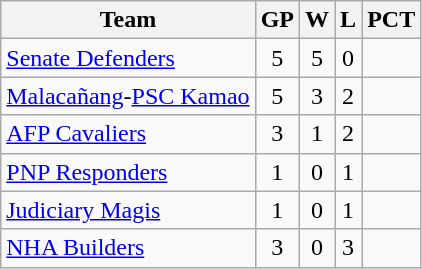<table class="wikitable sortable" style="text-align:center;">
<tr>
<th>Team</th>
<th>GP</th>
<th>W</th>
<th>L</th>
<th>PCT</th>
</tr>
<tr>
<td align=left><a href='#'>Senate Defenders</a></td>
<td>5</td>
<td>5</td>
<td>0</td>
<td></td>
</tr>
<tr>
<td align=left><a href='#'>Malacañang</a>-<a href='#'>PSC Kamao</a></td>
<td>5</td>
<td>3</td>
<td>2</td>
<td></td>
</tr>
<tr>
<td align=left><a href='#'>AFP Cavaliers</a></td>
<td>3</td>
<td>1</td>
<td>2</td>
<td></td>
</tr>
<tr>
<td align=left><a href='#'>PNP Responders</a></td>
<td>1</td>
<td>0</td>
<td>1</td>
<td></td>
</tr>
<tr>
<td align=left><a href='#'>Judiciary Magis</a></td>
<td>1</td>
<td>0</td>
<td>1</td>
<td></td>
</tr>
<tr>
<td align=left><a href='#'>NHA Builders</a></td>
<td>3</td>
<td>0</td>
<td>3</td>
<td></td>
</tr>
</table>
